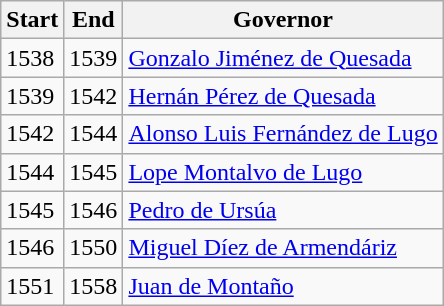<table class="wikitable sortable mw-collapsible">
<tr>
<th>Start</th>
<th>End</th>
<th>Governor</th>
</tr>
<tr>
<td>1538</td>
<td>1539</td>
<td><a href='#'>Gonzalo Jiménez de Quesada</a></td>
</tr>
<tr>
<td>1539</td>
<td>1542</td>
<td><a href='#'>Hernán Pérez de Quesada</a></td>
</tr>
<tr>
<td>1542</td>
<td>1544</td>
<td><a href='#'>Alonso Luis Fernández de Lugo</a></td>
</tr>
<tr>
<td>1544</td>
<td>1545</td>
<td><a href='#'>Lope Montalvo de Lugo</a></td>
</tr>
<tr>
<td>1545</td>
<td>1546</td>
<td><a href='#'>Pedro de Ursúa</a></td>
</tr>
<tr>
<td>1546</td>
<td>1550</td>
<td><a href='#'>Miguel Díez de Armendáriz</a></td>
</tr>
<tr>
<td>1551</td>
<td>1558</td>
<td><a href='#'>Juan de Montaño</a></td>
</tr>
</table>
